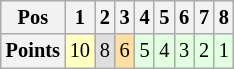<table class="wikitable" style="font-size: 85%;">
<tr>
<th>Pos</th>
<th>1</th>
<th>2</th>
<th>3</th>
<th>4</th>
<th>5</th>
<th>6</th>
<th>7</th>
<th>8</th>
</tr>
<tr align="center">
<th>Points</th>
<td style="background:#FFFFBF;">10</td>
<td style="background:#DFDFDF;">8</td>
<td style="background:#FFDF9F;">6</td>
<td style="background:#DFFFDF;">5</td>
<td style="background:#DFFFDF;">4</td>
<td style="background:#DFFFDF;">3</td>
<td style="background:#DFFFDF;">2</td>
<td style="background:#DFFFDF;">1</td>
</tr>
</table>
